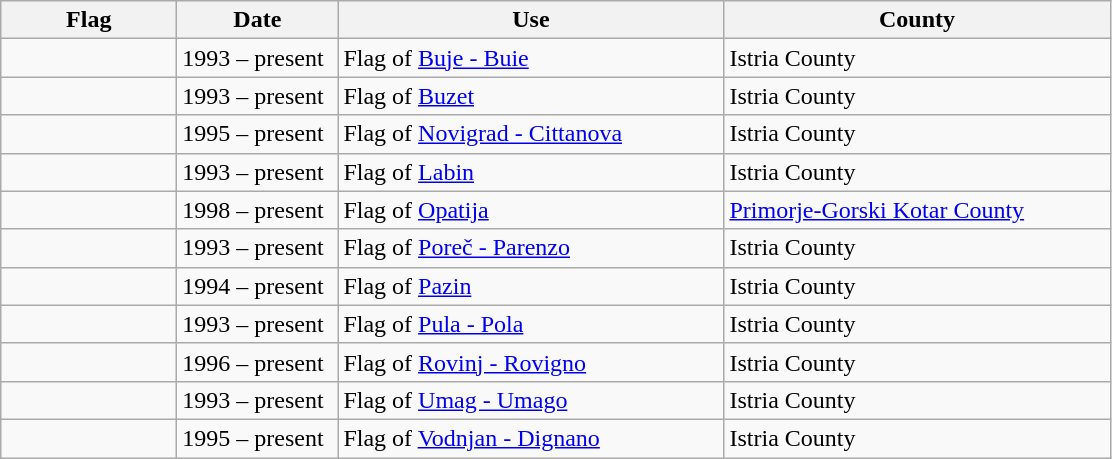<table class="wikitable">
<tr>
<th style="width:110px;">Flag</th>
<th style="width:100px;">Date</th>
<th style="width:250px;">Use</th>
<th style="width:250px;">County</th>
</tr>
<tr>
<td></td>
<td>1993 – present</td>
<td>Flag of <a href='#'>Buje - Buie</a></td>
<td>Istria County</td>
</tr>
<tr>
<td></td>
<td>1993 – present</td>
<td>Flag of <a href='#'>Buzet</a></td>
<td>Istria County</td>
</tr>
<tr>
<td></td>
<td>1995 – present</td>
<td>Flag of <a href='#'>Novigrad - Cittanova</a></td>
<td>Istria County</td>
</tr>
<tr>
<td></td>
<td>1993 – present</td>
<td>Flag of <a href='#'>Labin</a></td>
<td>Istria County</td>
</tr>
<tr>
<td></td>
<td>1998 – present</td>
<td>Flag of <a href='#'>Opatija</a></td>
<td><a href='#'>Primorje-Gorski Kotar County</a></td>
</tr>
<tr>
<td></td>
<td>1993 – present</td>
<td>Flag of <a href='#'>Poreč - Parenzo</a></td>
<td>Istria County</td>
</tr>
<tr>
<td></td>
<td>1994 – present</td>
<td>Flag of <a href='#'>Pazin</a></td>
<td>Istria County</td>
</tr>
<tr>
<td></td>
<td>1993 – present</td>
<td>Flag of <a href='#'>Pula - Pola</a></td>
<td>Istria County</td>
</tr>
<tr>
<td></td>
<td>1996 – present</td>
<td>Flag of <a href='#'>Rovinj - Rovigno</a></td>
<td>Istria County</td>
</tr>
<tr>
<td></td>
<td>1993 – present</td>
<td>Flag of <a href='#'>Umag - Umago</a></td>
<td>Istria County</td>
</tr>
<tr>
<td></td>
<td>1995 – present</td>
<td>Flag of <a href='#'>Vodnjan - Dignano</a></td>
<td>Istria County</td>
</tr>
</table>
